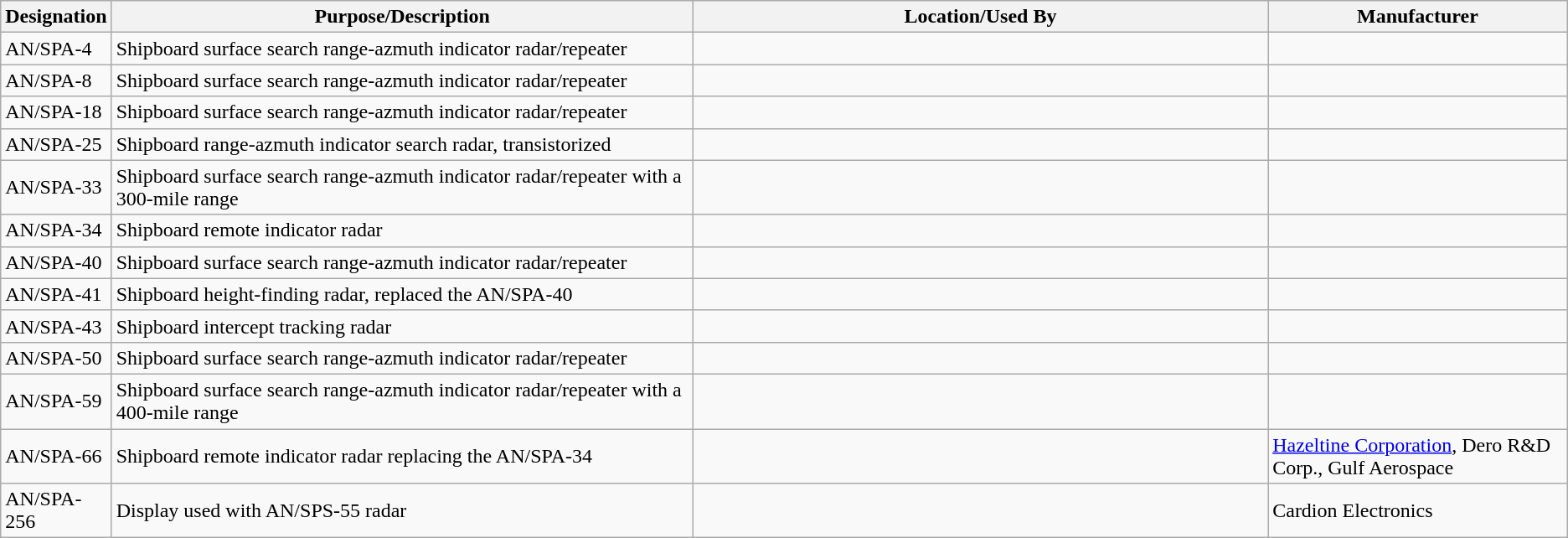<table class="wikitable sortable">
<tr>
<th scope="col">Designation</th>
<th scope="col" style="width: 500px;">Purpose/Description</th>
<th scope="col" style="width: 500px;">Location/Used By</th>
<th scope="col" style="width: 250px;">Manufacturer</th>
</tr>
<tr>
<td>AN/SPA-4</td>
<td>Shipboard surface search range-azmuth indicator radar/repeater</td>
<td></td>
<td></td>
</tr>
<tr>
<td>AN/SPA-8</td>
<td>Shipboard surface search range-azmuth indicator radar/repeater</td>
<td></td>
<td></td>
</tr>
<tr>
<td>AN/SPA-18</td>
<td>Shipboard surface search range-azmuth indicator radar/repeater</td>
<td></td>
<td></td>
</tr>
<tr>
<td>AN/SPA-25</td>
<td>Shipboard range-azmuth indicator search radar, transistorized</td>
<td></td>
<td></td>
</tr>
<tr>
<td>AN/SPA-33</td>
<td>Shipboard surface search range-azmuth indicator radar/repeater with a 300-mile range</td>
<td></td>
<td></td>
</tr>
<tr>
<td>AN/SPA-34</td>
<td>Shipboard remote indicator radar</td>
<td></td>
<td></td>
</tr>
<tr>
<td>AN/SPA-40</td>
<td>Shipboard surface search range-azmuth indicator radar/repeater</td>
<td></td>
<td></td>
</tr>
<tr>
<td>AN/SPA-41</td>
<td>Shipboard height-finding radar, replaced the AN/SPA-40</td>
<td></td>
<td></td>
</tr>
<tr>
<td>AN/SPA-43</td>
<td>Shipboard intercept tracking radar</td>
<td></td>
<td></td>
</tr>
<tr>
<td>AN/SPA-50</td>
<td>Shipboard surface search range-azmuth indicator radar/repeater</td>
<td></td>
<td></td>
</tr>
<tr>
<td>AN/SPA-59</td>
<td>Shipboard surface search range-azmuth indicator radar/repeater with a 400-mile range</td>
<td></td>
<td></td>
</tr>
<tr>
<td>AN/SPA-66</td>
<td>Shipboard remote indicator radar replacing the AN/SPA-34</td>
<td></td>
<td><a href='#'>Hazeltine Corporation</a>, Dero R&D Corp., Gulf Aerospace</td>
</tr>
<tr>
<td>AN/SPA-256</td>
<td>Display used with AN/SPS-55 radar</td>
<td></td>
<td>Cardion Electronics</td>
</tr>
</table>
